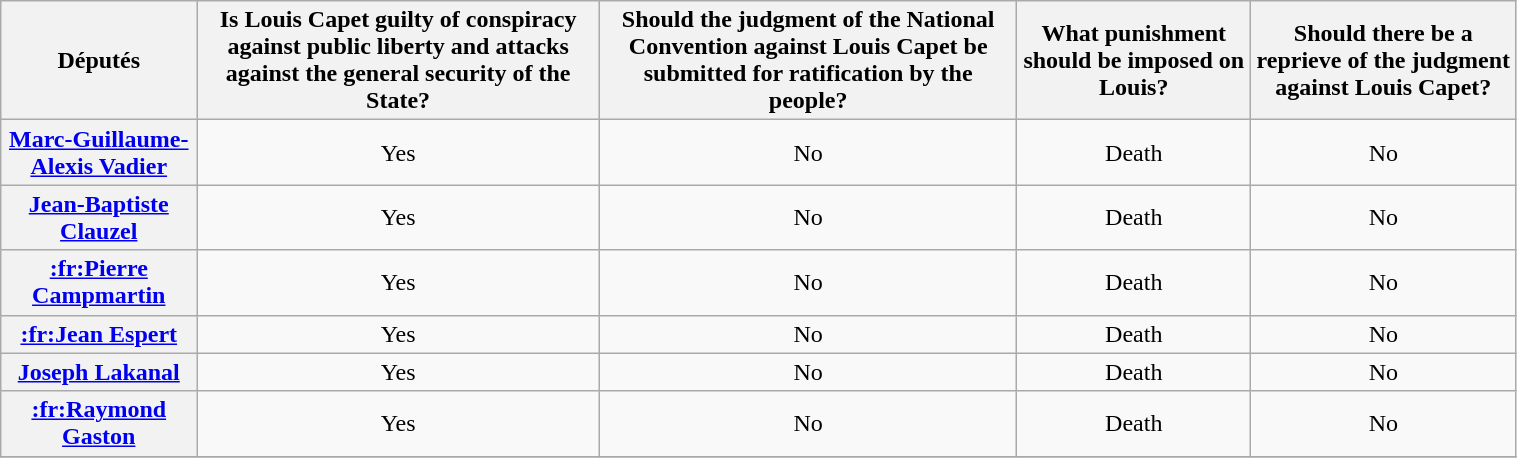<table class="wikitable sortable" style="text-align:center; width:80%;">
<tr>
<th scope=col>Députés</th>
<th scope=col>Is Louis Capet guilty of conspiracy against public liberty and attacks against the general security of the State?</th>
<th scope=col>Should the judgment of the National Convention against Louis Capet be submitted for ratification by the people?</th>
<th scope=col>What punishment should be imposed on Louis?</th>
<th scope=col>Should there be a reprieve of the judgment against Louis Capet?</th>
</tr>
<tr>
<th scope=row><a href='#'>Marc-Guillaume-Alexis Vadier</a></th>
<td>Yes</td>
<td>No</td>
<td>Death</td>
<td>No</td>
</tr>
<tr>
<th scope=row><a href='#'>Jean-Baptiste Clauzel</a></th>
<td>Yes</td>
<td>No</td>
<td>Death</td>
<td>No</td>
</tr>
<tr>
<th scope=row><a href='#'>:fr:Pierre Campmartin</a></th>
<td>Yes</td>
<td>No</td>
<td>Death</td>
<td>No</td>
</tr>
<tr>
<th scope=row><a href='#'>:fr:Jean Espert</a></th>
<td>Yes</td>
<td>No</td>
<td>Death</td>
<td>No</td>
</tr>
<tr>
<th scope=row><a href='#'>Joseph Lakanal</a></th>
<td>Yes</td>
<td>No</td>
<td>Death</td>
<td>No</td>
</tr>
<tr>
<th scope=row><a href='#'>:fr:Raymond Gaston</a></th>
<td>Yes</td>
<td>No</td>
<td>Death</td>
<td>No</td>
</tr>
<tr>
</tr>
</table>
